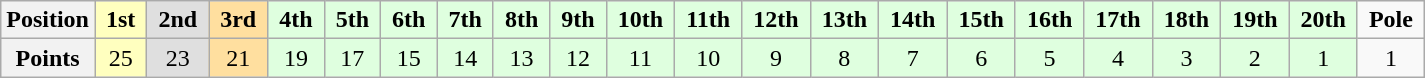<table class="wikitable" style="text-align:center">
<tr>
<th>Position</th>
<td style="background:#FFFFBF;"> <strong>1st</strong> </td>
<td style="background:#DFDFDF;"> <strong>2nd</strong> </td>
<td style="background:#FFDF9F;"> <strong>3rd</strong> </td>
<td style="background:#DFFFDF;"> <strong>4th</strong> </td>
<td style="background:#DFFFDF;"> <strong>5th</strong> </td>
<td style="background:#DFFFDF;"> <strong>6th</strong> </td>
<td style="background:#DFFFDF;"> <strong>7th</strong> </td>
<td style="background:#DFFFDF;"> <strong>8th</strong> </td>
<td style="background:#DFFFDF;"> <strong>9th</strong> </td>
<td style="background:#DFFFDF;"> <strong>10th</strong> </td>
<td style="background:#DFFFDF;"> <strong>11th</strong> </td>
<td style="background:#DFFFDF;"> <strong>12th</strong> </td>
<td style="background:#DFFFDF;"> <strong>13th</strong> </td>
<td style="background:#DFFFDF;"> <strong>14th</strong> </td>
<td style="background:#DFFFDF;"> <strong>15th</strong> </td>
<td style="background:#DFFFDF;"> <strong>16th</strong> </td>
<td style="background:#DFFFDF;"> <strong>17th</strong> </td>
<td style="background:#DFFFDF;"> <strong>18th</strong> </td>
<td style="background:#DFFFDF;"> <strong>19th</strong> </td>
<td style="background:#DFFFDF;"> <strong>20th</strong> </td>
<td> <strong>Pole</strong> </td>
</tr>
<tr>
<th>Points</th>
<td style="background:#FFFFBF;">25</td>
<td style="background:#DFDFDF;">23</td>
<td style="background:#FFDF9F;">21</td>
<td style="background:#DFFFDF;">19</td>
<td style="background:#DFFFDF;">17</td>
<td style="background:#DFFFDF;">15</td>
<td style="background:#DFFFDF;">14</td>
<td style="background:#DFFFDF;">13</td>
<td style="background:#DFFFDF;">12</td>
<td style="background:#DFFFDF;">11</td>
<td style="background:#DFFFDF;">10</td>
<td style="background:#DFFFDF;">9</td>
<td style="background:#DFFFDF;">8</td>
<td style="background:#DFFFDF;">7</td>
<td style="background:#DFFFDF;">6</td>
<td style="background:#DFFFDF;">5</td>
<td style="background:#DFFFDF;">4</td>
<td style="background:#DFFFDF;">3</td>
<td style="background:#DFFFDF;">2</td>
<td style="background:#DFFFDF;">1</td>
<td>1</td>
</tr>
</table>
